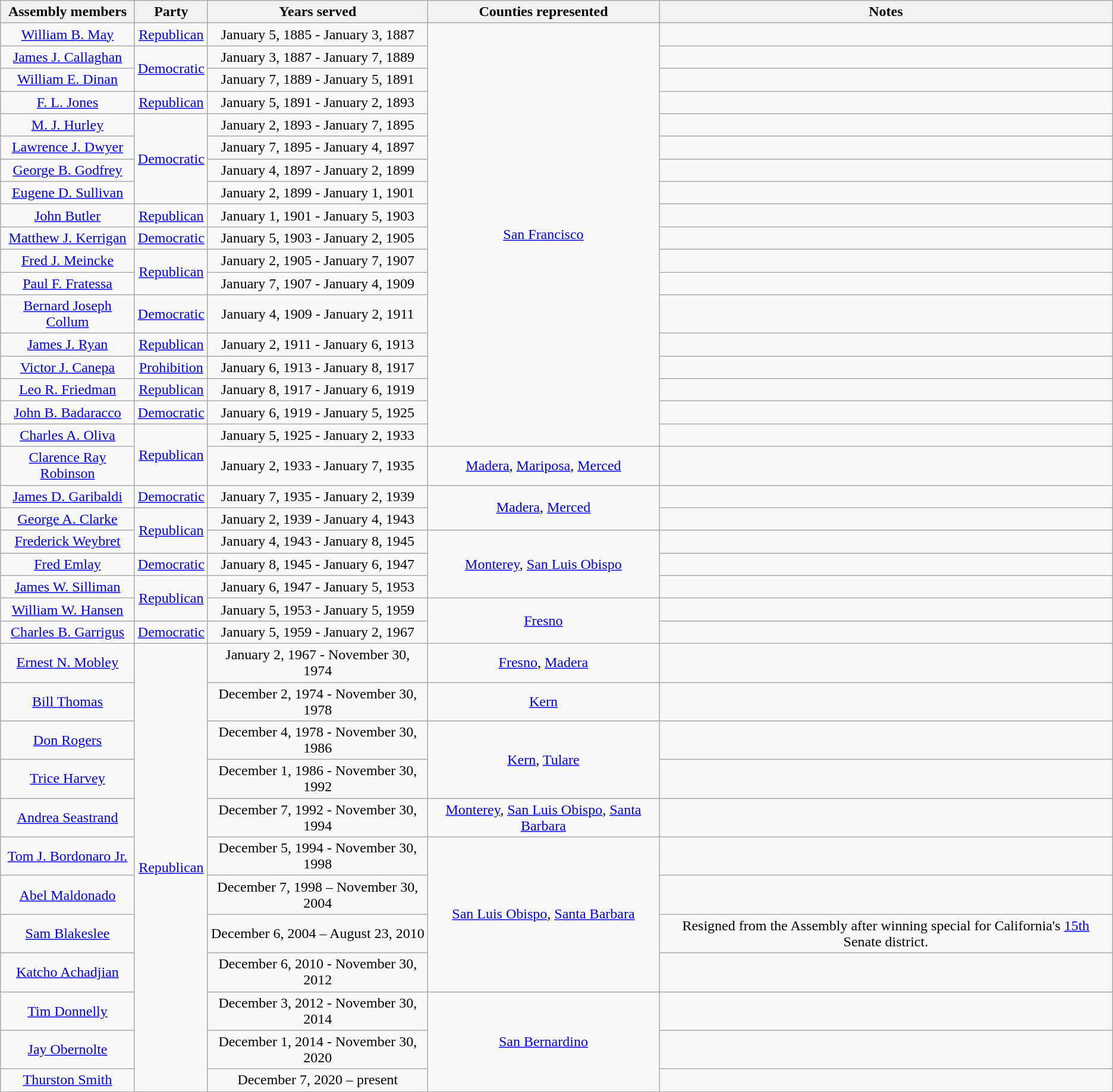<table class=wikitable style="text-align:center">
<tr>
<th>Assembly members</th>
<th>Party</th>
<th>Years served</th>
<th>Counties represented</th>
<th>Notes</th>
</tr>
<tr>
<td><a href='#'>William B. May</a></td>
<td><a href='#'>Republican</a></td>
<td>January 5, 1885 - January 3, 1887</td>
<td rowspan=19><a href='#'>San Francisco</a></td>
<td></td>
</tr>
<tr>
<td><a href='#'>James J. Callaghan</a></td>
<td rowspan=2 ><a href='#'>Democratic</a></td>
<td>January 3, 1887 - January 7, 1889</td>
<td></td>
</tr>
<tr>
<td><a href='#'>William E. Dinan</a></td>
<td>January 7, 1889 - January 5, 1891</td>
<td></td>
</tr>
<tr>
<td><a href='#'>F. L. Jones</a></td>
<td><a href='#'>Republican</a></td>
<td>January 5, 1891 - January 2, 1893</td>
<td></td>
</tr>
<tr>
<td><a href='#'>M. J. Hurley</a></td>
<td rowspan=4 ><a href='#'>Democratic</a></td>
<td>January 2, 1893 - January 7, 1895</td>
<td></td>
</tr>
<tr>
<td><a href='#'>Lawrence J. Dwyer</a></td>
<td>January 7, 1895 - January 4, 1897</td>
<td></td>
</tr>
<tr>
<td><a href='#'>George B. Godfrey</a></td>
<td>January 4, 1897 - January 2, 1899</td>
<td></td>
</tr>
<tr>
<td><a href='#'>Eugene D. Sullivan</a></td>
<td>January 2, 1899 - January 1, 1901</td>
<td></td>
</tr>
<tr>
<td><a href='#'>John Butler</a></td>
<td><a href='#'>Republican</a></td>
<td>January 1, 1901 - January 5, 1903</td>
<td></td>
</tr>
<tr>
<td><a href='#'>Matthew J. Kerrigan</a></td>
<td><a href='#'>Democratic</a></td>
<td>January 5, 1903 - January 2, 1905</td>
<td></td>
</tr>
<tr>
<td><a href='#'>Fred J. Meincke</a></td>
<td rowspan=2 ><a href='#'>Republican</a></td>
<td>January 2, 1905 - January 7, 1907</td>
<td></td>
</tr>
<tr>
<td><a href='#'>Paul F. Fratessa</a></td>
<td>January 7, 1907 - January 4, 1909</td>
<td></td>
</tr>
<tr>
<td><a href='#'>Bernard Joseph Collum</a></td>
<td><a href='#'>Democratic</a></td>
<td>January 4, 1909 - January 2, 1911</td>
<td></td>
</tr>
<tr>
<td><a href='#'>James J. Ryan</a></td>
<td rowspan=2 ><a href='#'>Republican</a></td>
<td>January 2, 1911 - January 6, 1913</td>
<td></td>
</tr>
<tr>
<td rowspan=2><a href='#'>Victor J. Canepa</a></td>
<td rowspan=2>January 6, 1913 - January 8, 1917</td>
<td rowspan=2></td>
</tr>
<tr>
<td><a href='#'>Prohibition</a></td>
</tr>
<tr>
<td><a href='#'>Leo R. Friedman</a></td>
<td><a href='#'>Republican</a></td>
<td>January 8, 1917 - January 6, 1919</td>
<td></td>
</tr>
<tr>
<td><a href='#'>John B. Badaracco</a></td>
<td><a href='#'>Democratic</a></td>
<td>January 6, 1919 - January 5, 1925</td>
<td></td>
</tr>
<tr>
<td><a href='#'>Charles A. Oliva</a></td>
<td rowspan=2 ><a href='#'>Republican</a></td>
<td>January 5, 1925 - January 2, 1933</td>
<td></td>
</tr>
<tr>
<td><a href='#'>Clarence Ray Robinson</a></td>
<td>January 2, 1933 - January 7, 1935</td>
<td><a href='#'>Madera</a>, <a href='#'>Mariposa</a>, <a href='#'>Merced</a></td>
<td></td>
</tr>
<tr>
<td><a href='#'>James D. Garibaldi</a></td>
<td><a href='#'>Democratic</a></td>
<td>January 7, 1935 - January 2, 1939</td>
<td rowspan=2><a href='#'>Madera</a>, <a href='#'>Merced</a></td>
<td></td>
</tr>
<tr>
<td><a href='#'>George A. Clarke</a></td>
<td rowspan=2 ><a href='#'>Republican</a></td>
<td>January 2, 1939 - January 4, 1943</td>
<td></td>
</tr>
<tr>
<td><a href='#'>Frederick Weybret</a></td>
<td>January 4, 1943 - January 8, 1945</td>
<td rowspan=3><a href='#'>Monterey</a>, <a href='#'>San Luis Obispo</a></td>
<td></td>
</tr>
<tr>
<td><a href='#'>Fred Emlay</a></td>
<td><a href='#'>Democratic</a></td>
<td>January 8, 1945 - January 6, 1947</td>
<td></td>
</tr>
<tr>
<td><a href='#'>James W. Silliman</a></td>
<td rowspan=2 ><a href='#'>Republican</a></td>
<td>January 6, 1947 - January 5, 1953</td>
<td></td>
</tr>
<tr>
<td><a href='#'>William W. Hansen</a></td>
<td>January 5, 1953 - January 5, 1959</td>
<td rowspan=2><a href='#'>Fresno</a></td>
<td></td>
</tr>
<tr>
<td><a href='#'>Charles B. Garrigus</a></td>
<td><a href='#'>Democratic</a></td>
<td>January 5, 1959 - January 2, 1967</td>
<td></td>
</tr>
<tr>
<td><a href='#'>Ernest N. Mobley</a></td>
<td rowspan=13 ><a href='#'>Republican</a></td>
<td>January 2, 1967 - November 30, 1974</td>
<td><a href='#'>Fresno</a>, <a href='#'>Madera</a></td>
<td></td>
</tr>
<tr>
<td><a href='#'>Bill Thomas</a></td>
<td>December 2, 1974 - November 30, 1978</td>
<td rowspan=2><a href='#'>Kern</a></td>
<td></td>
</tr>
<tr>
<td rowspan=2><a href='#'>Don Rogers</a></td>
<td rowspan=2>December 4, 1978 - November 30, 1986</td>
<td rowspan=2></td>
</tr>
<tr>
<td rowspan=2><a href='#'>Kern</a>, <a href='#'>Tulare</a></td>
</tr>
<tr>
<td><a href='#'>Trice Harvey</a></td>
<td>December 1, 1986 - November 30, 1992</td>
<td></td>
</tr>
<tr>
<td><a href='#'>Andrea Seastrand</a></td>
<td>December 7, 1992 - November 30, 1994</td>
<td><a href='#'>Monterey</a>, <a href='#'>San Luis Obispo</a>, <a href='#'>Santa Barbara</a></td>
<td></td>
</tr>
<tr>
<td><a href='#'>Tom J. Bordonaro Jr.</a></td>
<td>December 5, 1994 - November 30, 1998</td>
<td rowspan=4><a href='#'>San Luis Obispo</a>, <a href='#'>Santa Barbara</a></td>
<td></td>
</tr>
<tr>
<td><a href='#'>Abel Maldonado</a></td>
<td>December 7, 1998 – November 30, 2004</td>
<td></td>
</tr>
<tr>
<td><a href='#'>Sam Blakeslee</a></td>
<td>December 6, 2004 – August 23, 2010</td>
<td>Resigned from the Assembly after winning special for California's <a href='#'>15th</a> Senate district.</td>
</tr>
<tr>
<td><a href='#'>Katcho Achadjian</a></td>
<td>December 6, 2010 - November 30, 2012</td>
<td></td>
</tr>
<tr>
<td><a href='#'>Tim Donnelly</a></td>
<td>December 3, 2012 - November 30, 2014</td>
<td rowspan=3><a href='#'>San Bernardino</a></td>
<td></td>
</tr>
<tr>
<td><a href='#'>Jay Obernolte</a></td>
<td>December 1, 2014 - November 30, 2020</td>
<td></td>
</tr>
<tr>
<td><a href='#'>Thurston Smith</a></td>
<td>December 7, 2020 – present</td>
<td></td>
</tr>
<tr>
</tr>
</table>
